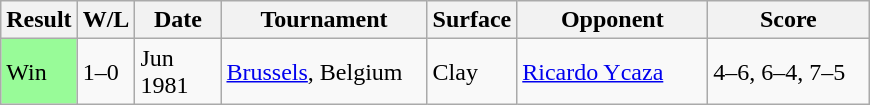<table class="sortable wikitable">
<tr>
<th style="width:40px">Result</th>
<th style="width:30px" class="unsortable">W/L</th>
<th style="width:50px">Date</th>
<th style="width:130px">Tournament</th>
<th style="width:50px">Surface</th>
<th style="width:120px">Opponent</th>
<th style="width:100px" class="unsortable">Score</th>
</tr>
<tr>
<td style="background:#98fb98;">Win</td>
<td>1–0</td>
<td>Jun 1981</td>
<td><a href='#'>Brussels</a>, Belgium</td>
<td>Clay</td>
<td> <a href='#'>Ricardo Ycaza</a></td>
<td>4–6, 6–4, 7–5</td>
</tr>
</table>
